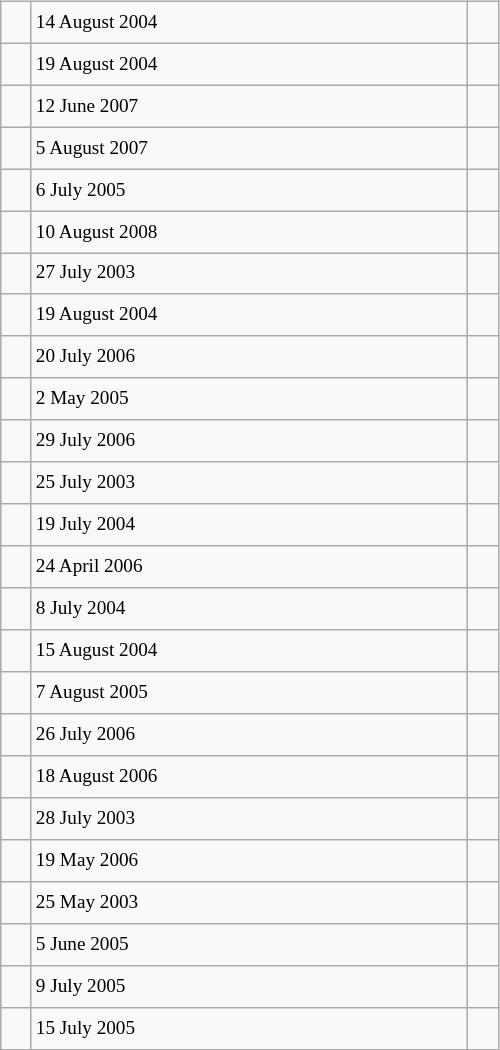<table class="wikitable" style="font-size: 80%; float: left; width: 26em; margin-right: 1em; height: 700px">
<tr>
<td></td>
<td>14 August 2004</td>
<td></td>
</tr>
<tr>
<td></td>
<td>19 August 2004</td>
<td></td>
</tr>
<tr>
<td></td>
<td>12 June 2007</td>
<td></td>
</tr>
<tr>
<td></td>
<td>5 August 2007</td>
<td></td>
</tr>
<tr>
<td></td>
<td>6 July 2005</td>
<td></td>
</tr>
<tr>
<td></td>
<td>10 August 2008</td>
<td></td>
</tr>
<tr>
<td></td>
<td>27 July 2003</td>
<td></td>
</tr>
<tr>
<td></td>
<td>19 August 2004</td>
<td></td>
</tr>
<tr>
<td></td>
<td>20 July 2006</td>
<td></td>
</tr>
<tr>
<td></td>
<td>2 May 2005</td>
<td></td>
</tr>
<tr>
<td></td>
<td>29 July 2006</td>
<td></td>
</tr>
<tr>
<td></td>
<td>25 July 2003</td>
<td></td>
</tr>
<tr>
<td></td>
<td>19 July 2004</td>
<td></td>
</tr>
<tr>
<td></td>
<td>24 April 2006</td>
<td></td>
</tr>
<tr>
<td></td>
<td>8 July 2004</td>
<td></td>
</tr>
<tr>
<td></td>
<td>15 August 2004</td>
<td></td>
</tr>
<tr>
<td></td>
<td>7 August 2005</td>
<td></td>
</tr>
<tr>
<td></td>
<td>26 July 2006</td>
<td></td>
</tr>
<tr>
<td></td>
<td>18 August 2006</td>
<td></td>
</tr>
<tr>
<td></td>
<td>28 July 2003</td>
<td></td>
</tr>
<tr>
<td></td>
<td>19 May 2006</td>
<td></td>
</tr>
<tr>
<td></td>
<td>25 May 2003</td>
<td></td>
</tr>
<tr>
<td></td>
<td>5 June 2005</td>
<td></td>
</tr>
<tr>
<td></td>
<td>9 July 2005</td>
<td></td>
</tr>
<tr>
<td></td>
<td>15 July 2005</td>
<td></td>
</tr>
</table>
